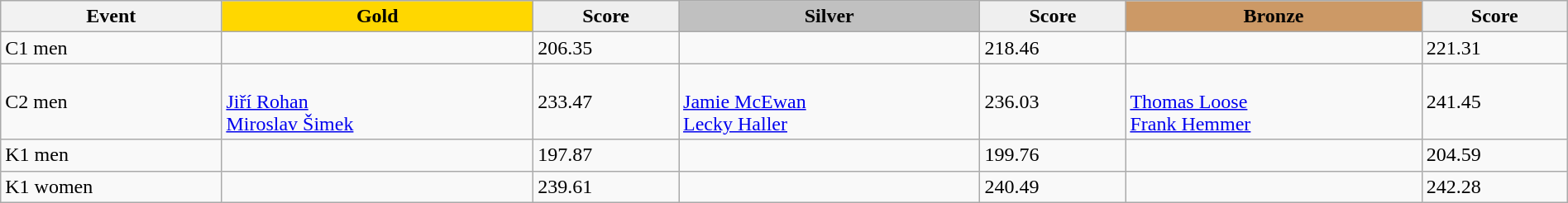<table class="wikitable" width=100%>
<tr>
<th>Event</th>
<td align=center bgcolor="gold"><strong>Gold</strong></td>
<td align=center bgcolor="EFEFEF"><strong>Score</strong></td>
<td align=center bgcolor="silver"><strong>Silver</strong></td>
<td align=center bgcolor="EFEFEF"><strong>Score</strong></td>
<td align=center bgcolor="CC9966"><strong>Bronze</strong></td>
<td align=center bgcolor="EFEFEF"><strong>Score</strong></td>
</tr>
<tr>
<td>C1 men</td>
<td></td>
<td>206.35</td>
<td></td>
<td>218.46</td>
<td></td>
<td>221.31</td>
</tr>
<tr>
<td>C2 men</td>
<td><br><a href='#'>Jiří Rohan</a><br><a href='#'>Miroslav Šimek</a></td>
<td>233.47</td>
<td><br><a href='#'>Jamie McEwan</a><br><a href='#'>Lecky Haller</a></td>
<td>236.03</td>
<td><br><a href='#'>Thomas Loose</a><br><a href='#'>Frank Hemmer</a></td>
<td>241.45</td>
</tr>
<tr>
<td>K1 men</td>
<td></td>
<td>197.87</td>
<td></td>
<td>199.76</td>
<td></td>
<td>204.59</td>
</tr>
<tr>
<td>K1 women</td>
<td></td>
<td>239.61</td>
<td></td>
<td>240.49</td>
<td></td>
<td>242.28</td>
</tr>
</table>
